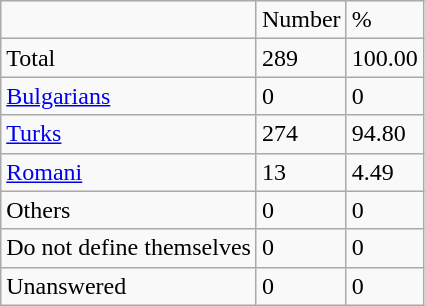<table class="wikitable">
<tr>
<td></td>
<td>Number</td>
<td>%</td>
</tr>
<tr>
<td>Total</td>
<td>289</td>
<td>100.00</td>
</tr>
<tr>
<td><a href='#'>Bulgarians</a></td>
<td>0</td>
<td>0</td>
</tr>
<tr>
<td><a href='#'>Turks</a></td>
<td>274</td>
<td>94.80</td>
</tr>
<tr>
<td><a href='#'>Romani</a></td>
<td>13</td>
<td>4.49</td>
</tr>
<tr>
<td>Others</td>
<td>0</td>
<td>0</td>
</tr>
<tr>
<td>Do not define themselves</td>
<td>0</td>
<td>0</td>
</tr>
<tr>
<td>Unanswered</td>
<td>0</td>
<td>0</td>
</tr>
</table>
